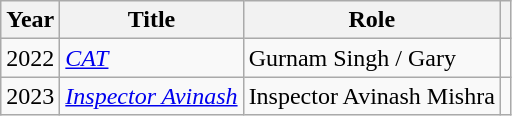<table class="wikitable">
<tr>
<th scope="col">Year</th>
<th scope="col">Title</th>
<th scope="col">Role</th>
<th scope="col" class="unsortable"></th>
</tr>
<tr>
<td>2022</td>
<td><em><a href='#'>CAT</a></em></td>
<td>Gurnam Singh / Gary</td>
<td></td>
</tr>
<tr>
<td>2023</td>
<td><em><a href='#'>Inspector Avinash</a></em></td>
<td>Inspector Avinash Mishra</td>
<td></td>
</tr>
</table>
